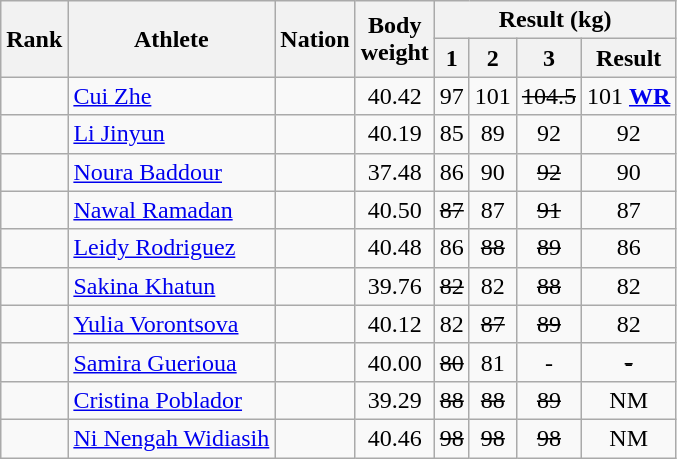<table class="wikitable sortable" style="text-align:center;">
<tr>
<th rowspan=2>Rank</th>
<th rowspan=2>Athlete</th>
<th rowspan=2>Nation</th>
<th rowspan=2>Body<br>weight</th>
<th colspan=4>Result (kg)</th>
</tr>
<tr>
<th>1</th>
<th>2</th>
<th>3</th>
<th>Result</th>
</tr>
<tr>
<td></td>
<td align=left><a href='#'>Cui Zhe</a></td>
<td align=left></td>
<td>40.42</td>
<td>97</td>
<td>101</td>
<td><s>104.5</s></td>
<td>101 <strong><a href='#'>WR</a></strong></td>
</tr>
<tr>
<td></td>
<td align=left><a href='#'>Li Jinyun</a></td>
<td align=left></td>
<td>40.19</td>
<td>85</td>
<td>89</td>
<td>92</td>
<td>92</td>
</tr>
<tr>
<td></td>
<td align=left><a href='#'>Noura Baddour</a></td>
<td align=left></td>
<td>37.48</td>
<td>86</td>
<td>90</td>
<td><s>92</s></td>
<td>90</td>
</tr>
<tr>
<td></td>
<td align=left><a href='#'>Nawal Ramadan</a></td>
<td align=left></td>
<td>40.50</td>
<td><s>87</s></td>
<td>87</td>
<td><s>91</s></td>
<td>87</td>
</tr>
<tr>
<td></td>
<td align=left><a href='#'>Leidy Rodriguez</a></td>
<td align=left></td>
<td>40.48</td>
<td>86</td>
<td><s>88</s></td>
<td><s> 89 </s></td>
<td>86</td>
</tr>
<tr>
<td></td>
<td align=left><a href='#'>Sakina Khatun</a></td>
<td align=left></td>
<td>39.76</td>
<td><s>82</s></td>
<td>82</td>
<td><s> 88 </s></td>
<td>82</td>
</tr>
<tr>
<td></td>
<td align=left><a href='#'>Yulia Vorontsova</a></td>
<td align=left></td>
<td>40.12</td>
<td>82</td>
<td><s>87</s></td>
<td><s> 89 </s></td>
<td>82</td>
</tr>
<tr>
<td></td>
<td align=left><a href='#'>Samira Guerioua</a></td>
<td align=left></td>
<td>40.00</td>
<td><s>80</s></td>
<td>81</td>
<td>-</td>
<td><s> - </s></td>
</tr>
<tr>
<td></td>
<td align=left><a href='#'>Cristina Poblador</a></td>
<td align=left></td>
<td>39.29</td>
<td><s>88</s></td>
<td><s>88</s></td>
<td><s>89</s></td>
<td>NM</td>
</tr>
<tr>
<td></td>
<td align=left><a href='#'>Ni Nengah Widiasih</a></td>
<td align=left></td>
<td>40.46</td>
<td><s>98</s></td>
<td><s>98</s></td>
<td><s>98</s></td>
<td>NM</td>
</tr>
</table>
